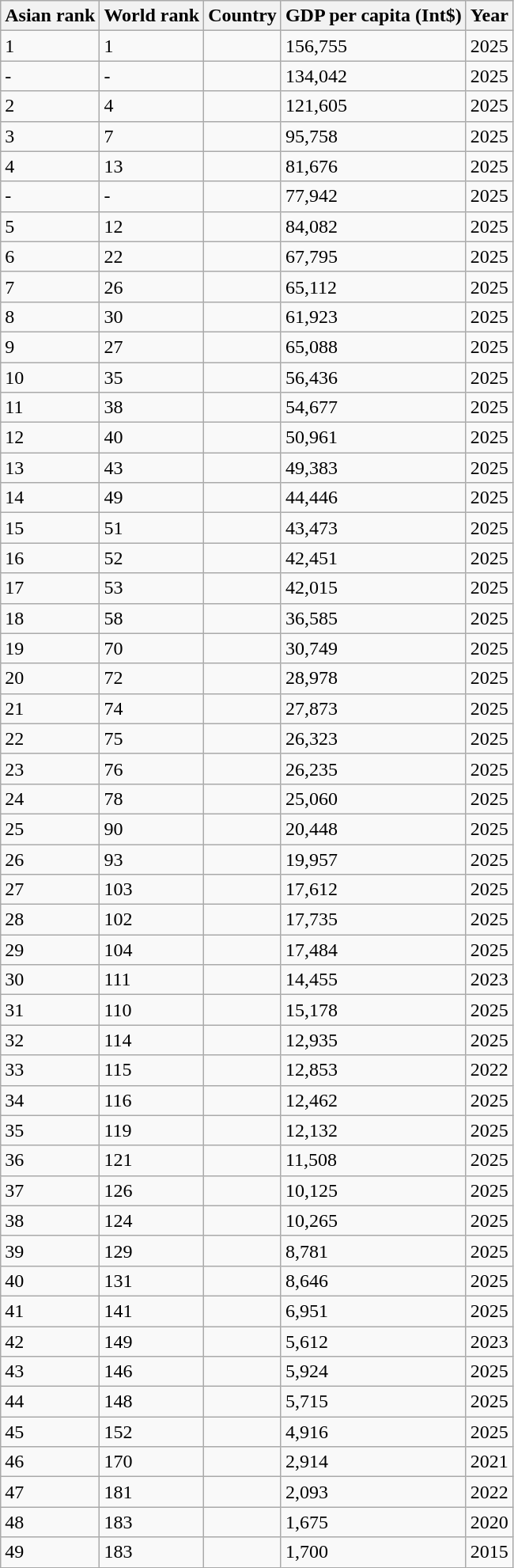<table class="wikitable sortable">
<tr>
<th>Asian rank</th>
<th>World rank</th>
<th>Country</th>
<th>GDP per capita (Int$)</th>
<th>Year</th>
</tr>
<tr>
<td>1</td>
<td>1</td>
<td></td>
<td>156,755</td>
<td>2025</td>
</tr>
<tr>
<td>-</td>
<td>-</td>
<td></td>
<td>134,042</td>
<td>2025</td>
</tr>
<tr>
<td>2</td>
<td>4</td>
<td></td>
<td>121,605</td>
<td>2025</td>
</tr>
<tr>
<td>3</td>
<td>7</td>
<td></td>
<td>95,758</td>
<td>2025</td>
</tr>
<tr>
<td>4</td>
<td>13</td>
<td></td>
<td>81,676</td>
<td>2025</td>
</tr>
<tr>
<td>-</td>
<td>-</td>
<td></td>
<td>77,942</td>
<td>2025</td>
</tr>
<tr>
<td>5</td>
<td>12</td>
<td></td>
<td>84,082</td>
<td>2025</td>
</tr>
<tr>
<td>6</td>
<td>22</td>
<td></td>
<td>67,795</td>
<td>2025</td>
</tr>
<tr>
<td>7</td>
<td>26</td>
<td></td>
<td>65,112</td>
<td>2025</td>
</tr>
<tr>
<td>8</td>
<td>30</td>
<td></td>
<td>61,923</td>
<td>2025</td>
</tr>
<tr>
<td>9</td>
<td>27</td>
<td></td>
<td>65,088</td>
<td>2025</td>
</tr>
<tr>
<td>10</td>
<td>35</td>
<td></td>
<td>56,436</td>
<td>2025</td>
</tr>
<tr>
<td>11</td>
<td>38</td>
<td></td>
<td>54,677</td>
<td>2025</td>
</tr>
<tr>
<td>12</td>
<td>40</td>
<td></td>
<td>50,961</td>
<td>2025</td>
</tr>
<tr>
<td>13</td>
<td>43</td>
<td></td>
<td>49,383</td>
<td>2025</td>
</tr>
<tr>
<td>14</td>
<td>49</td>
<td></td>
<td>44,446</td>
<td>2025</td>
</tr>
<tr>
<td>15</td>
<td>51</td>
<td></td>
<td>43,473</td>
<td>2025</td>
</tr>
<tr>
<td>16</td>
<td>52</td>
<td></td>
<td>42,451</td>
<td>2025</td>
</tr>
<tr>
<td>17</td>
<td>53</td>
<td></td>
<td>42,015</td>
<td>2025</td>
</tr>
<tr>
<td>18</td>
<td>58</td>
<td></td>
<td>36,585</td>
<td>2025</td>
</tr>
<tr>
<td>19</td>
<td>70</td>
<td></td>
<td>30,749</td>
<td>2025</td>
</tr>
<tr>
<td>20</td>
<td>72</td>
<td></td>
<td>28,978</td>
<td>2025</td>
</tr>
<tr>
<td>21</td>
<td>74</td>
<td></td>
<td>27,873</td>
<td>2025</td>
</tr>
<tr>
<td>22</td>
<td>75</td>
<td></td>
<td>26,323</td>
<td>2025</td>
</tr>
<tr>
<td>23</td>
<td>76</td>
<td></td>
<td>26,235</td>
<td>2025</td>
</tr>
<tr>
<td>24</td>
<td>78</td>
<td></td>
<td>25,060</td>
<td>2025</td>
</tr>
<tr>
<td>25</td>
<td>90</td>
<td></td>
<td>20,448</td>
<td>2025</td>
</tr>
<tr>
<td>26</td>
<td>93</td>
<td></td>
<td>19,957</td>
<td>2025</td>
</tr>
<tr>
<td>27</td>
<td>103</td>
<td></td>
<td>17,612</td>
<td>2025</td>
</tr>
<tr>
<td>28</td>
<td>102</td>
<td></td>
<td>17,735</td>
<td>2025</td>
</tr>
<tr>
<td>29</td>
<td>104</td>
<td></td>
<td>17,484</td>
<td>2025</td>
</tr>
<tr>
<td>30</td>
<td>111</td>
<td></td>
<td>14,455</td>
<td>2023</td>
</tr>
<tr>
<td>31</td>
<td>110</td>
<td></td>
<td>15,178</td>
<td>2025</td>
</tr>
<tr>
<td>32</td>
<td>114</td>
<td></td>
<td>12,935</td>
<td>2025</td>
</tr>
<tr>
<td>33</td>
<td>115</td>
<td></td>
<td>12,853</td>
<td>2022</td>
</tr>
<tr>
<td>34</td>
<td>116</td>
<td></td>
<td>12,462</td>
<td>2025</td>
</tr>
<tr>
<td>35</td>
<td>119</td>
<td></td>
<td>12,132</td>
<td>2025</td>
</tr>
<tr>
<td>36</td>
<td>121</td>
<td></td>
<td>11,508</td>
<td>2025</td>
</tr>
<tr>
<td>37</td>
<td>126</td>
<td></td>
<td>10,125</td>
<td>2025</td>
</tr>
<tr>
<td>38</td>
<td>124</td>
<td></td>
<td>10,265</td>
<td>2025</td>
</tr>
<tr>
<td>39</td>
<td>129</td>
<td></td>
<td>8,781</td>
<td>2025</td>
</tr>
<tr>
<td>40</td>
<td>131</td>
<td></td>
<td>8,646</td>
<td>2025</td>
</tr>
<tr>
<td>41</td>
<td>141</td>
<td></td>
<td>6,951</td>
<td>2025</td>
</tr>
<tr>
<td>42</td>
<td>149</td>
<td></td>
<td>5,612</td>
<td>2023</td>
</tr>
<tr>
<td>43</td>
<td>146</td>
<td></td>
<td>5,924</td>
<td>2025</td>
</tr>
<tr>
<td>44</td>
<td>148</td>
<td></td>
<td>5,715</td>
<td>2025</td>
</tr>
<tr>
<td>45</td>
<td>152</td>
<td></td>
<td>4,916</td>
<td>2025</td>
</tr>
<tr>
<td>46</td>
<td>170</td>
<td></td>
<td>2,914</td>
<td>2021</td>
</tr>
<tr>
<td>47</td>
<td>181</td>
<td></td>
<td>2,093</td>
<td>2022</td>
</tr>
<tr>
<td>48</td>
<td>183</td>
<td></td>
<td>1,675</td>
<td>2020</td>
</tr>
<tr>
<td>49</td>
<td>183</td>
<td></td>
<td>1,700</td>
<td>2015</td>
</tr>
</table>
